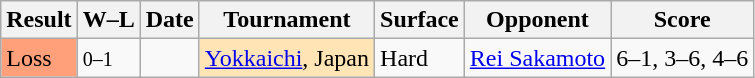<table class="sortable wikitable nowrap">
<tr>
<th>Result</th>
<th class="unsortable">W–L</th>
<th>Date</th>
<th>Tournament</th>
<th>Surface</th>
<th>Opponent</th>
<th class="unsortable">Score</th>
</tr>
<tr>
<td bgcolor=ffa07a>Loss</td>
<td><small>0–1</small></td>
<td><a href='#'></a></td>
<td style="background:moccasin;"><a href='#'>Yokkaichi</a>, Japan</td>
<td>Hard</td>
<td> <a href='#'>Rei Sakamoto</a></td>
<td>6–1, 3–6, 4–6</td>
</tr>
</table>
